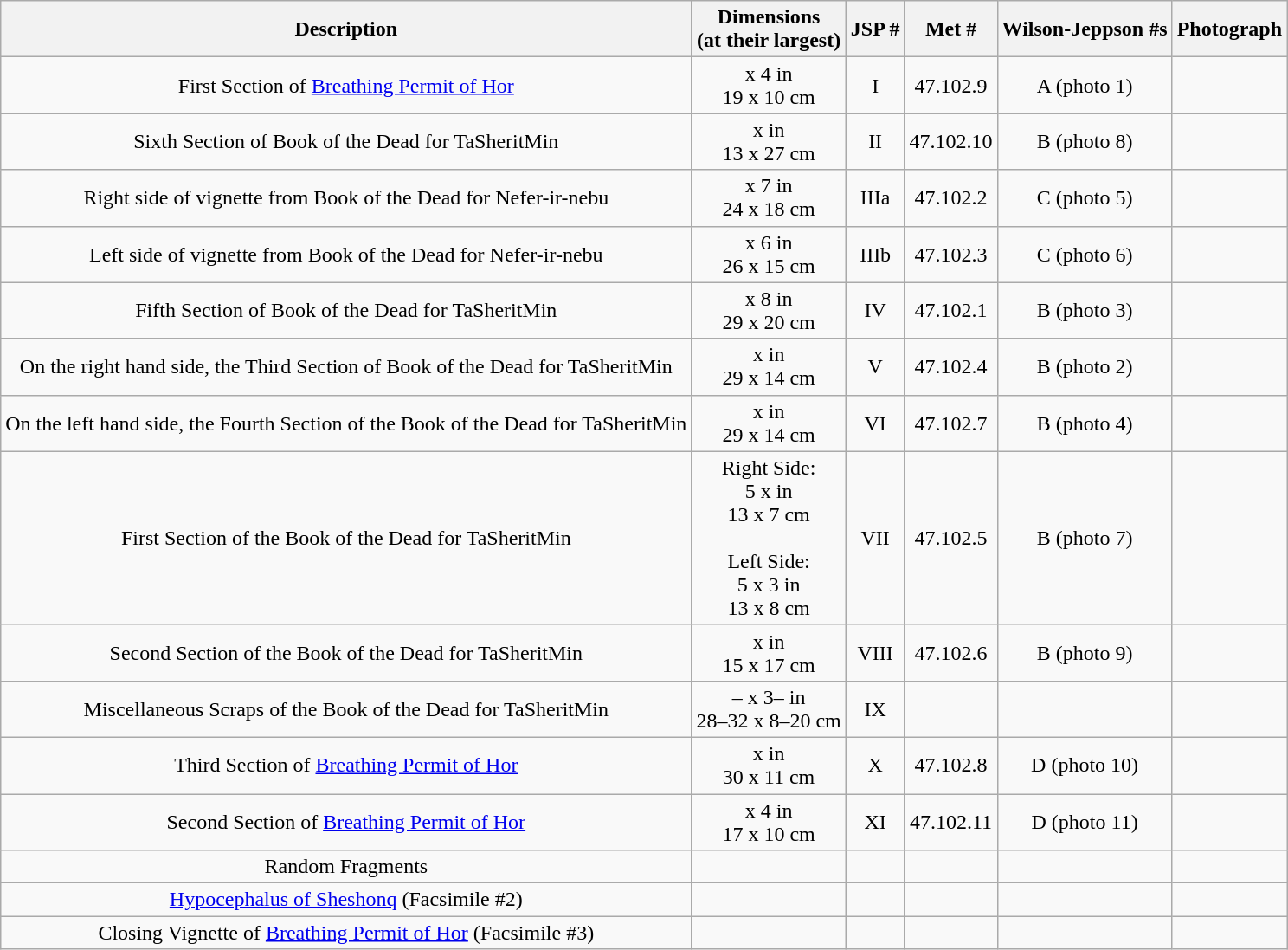<table class="wikitable sortable" style="text-align:center">
<tr>
<th>Description</th>
<th>Dimensions<br>(at their largest)</th>
<th>JSP #</th>
<th>Met #</th>
<th>Wilson-Jeppson #s</th>
<th>Photograph</th>
</tr>
<tr>
<td>First Section of <a href='#'>Breathing Permit of Hor</a></td>
<td> x 4 in <br> 19 x 10 cm</td>
<td>I</td>
<td>47.102.9</td>
<td>A (photo 1)</td>
<td></td>
</tr>
<tr>
<td>Sixth Section of Book of the Dead for TaSheritMin</td>
<td> x  in <br> 13 x 27 cm</td>
<td>II</td>
<td>47.102.10</td>
<td>B (photo 8)</td>
<td></td>
</tr>
<tr>
<td>Right side of vignette from Book of the Dead for Nefer-ir-nebu</td>
<td> x 7 in <br> 24 x 18 cm</td>
<td>IIIa</td>
<td>47.102.2</td>
<td>C (photo 5)</td>
<td></td>
</tr>
<tr>
<td>Left side of vignette from Book of the Dead for Nefer-ir-nebu</td>
<td> x 6 in <br> 26 x 15 cm</td>
<td>IIIb</td>
<td>47.102.3</td>
<td>C (photo 6)</td>
<td></td>
</tr>
<tr>
<td>Fifth Section of Book of the Dead for TaSheritMin</td>
<td> x 8 in <br> 29 x 20 cm</td>
<td>IV</td>
<td>47.102.1</td>
<td>B (photo 3)</td>
<td></td>
</tr>
<tr>
<td>On the right hand side, the Third Section of Book of the Dead for TaSheritMin</td>
<td> x  in <br> 29 x 14 cm</td>
<td>V</td>
<td>47.102.4</td>
<td>B (photo 2)</td>
<td></td>
</tr>
<tr>
<td>On the left hand side, the Fourth Section of the Book of the Dead for TaSheritMin</td>
<td> x  in <br> 29 x 14 cm</td>
<td>VI</td>
<td>47.102.7</td>
<td>B (photo 4)</td>
<td></td>
</tr>
<tr>
<td>First Section of the Book of the Dead for TaSheritMin</td>
<td>Right Side:<br> 5 x  in<br>13 x 7 cm<br><br>Left Side:<br>5 x 3 in<br>13 x 8 cm</td>
<td>VII</td>
<td>47.102.5</td>
<td>B (photo 7)</td>
<td></td>
</tr>
<tr>
<td>Second Section of the Book of the Dead for TaSheritMin</td>
<td> x  in <br> 15 x 17 cm</td>
<td>VIII</td>
<td>47.102.6</td>
<td>B (photo 9)</td>
<td></td>
</tr>
<tr>
<td>Miscellaneous Scraps of the Book of the Dead for TaSheritMin</td>
<td>– x 3– in <br> 28–32 x 8–20 cm</td>
<td>IX</td>
<td></td>
<td></td>
<td></td>
</tr>
<tr>
<td>Third Section of <a href='#'>Breathing Permit of Hor</a></td>
<td> x  in <br> 30 x 11 cm</td>
<td>X</td>
<td>47.102.8</td>
<td>D (photo 10)</td>
<td></td>
</tr>
<tr>
<td>Second Section of <a href='#'>Breathing Permit of Hor</a></td>
<td> x 4 in <br> 17 x 10 cm</td>
<td>XI</td>
<td>47.102.11</td>
<td>D (photo 11)</td>
<td></td>
</tr>
<tr>
<td>Random Fragments</td>
<td></td>
<td></td>
<td></td>
<td></td>
<td></td>
</tr>
<tr>
<td><a href='#'>Hypocephalus of Sheshonq</a> (Facsimile #2)</td>
<td></td>
<td></td>
<td></td>
<td></td>
<td></td>
</tr>
<tr>
<td>Closing Vignette of <a href='#'>Breathing Permit of Hor</a> (Facsimile #3)</td>
<td></td>
<td></td>
<td></td>
<td></td>
<td></td>
</tr>
</table>
